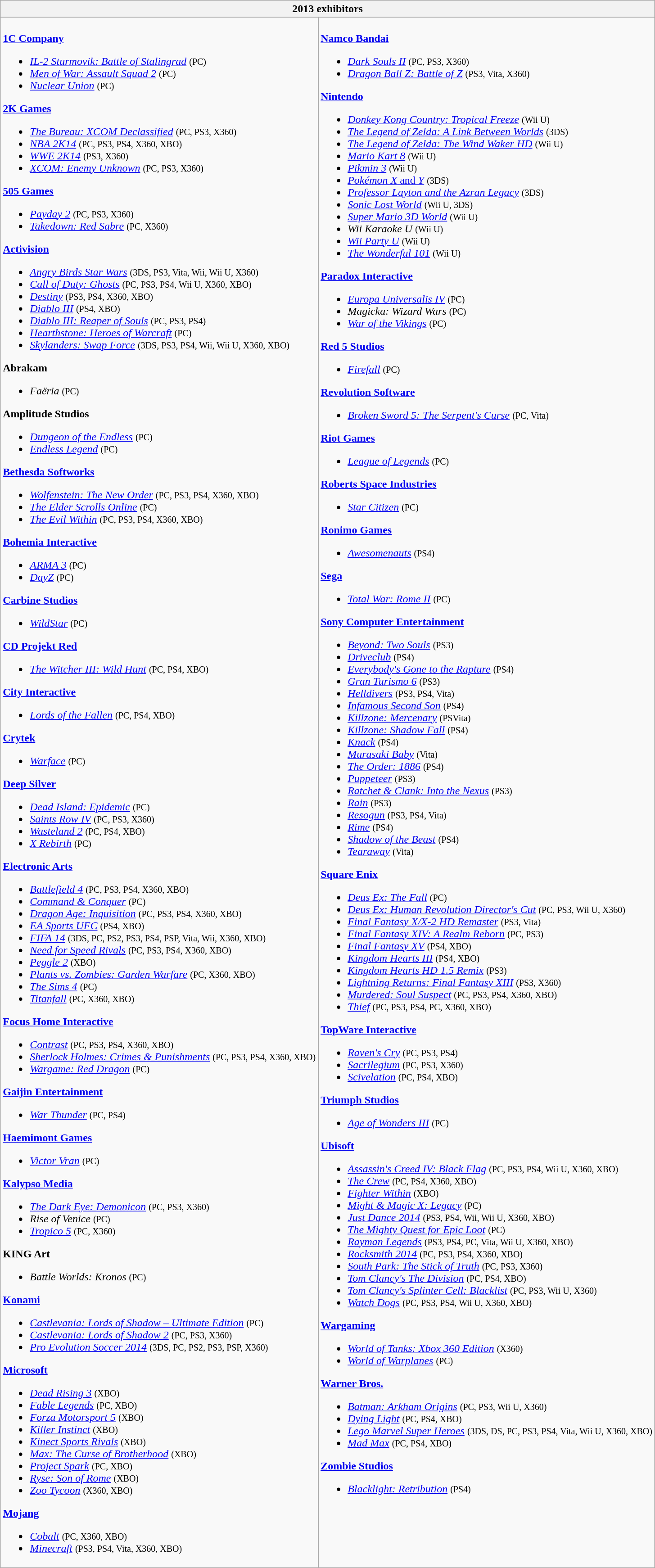<table class="wikitable collapsible autocollapse">
<tr>
<th colspan = "2">2013 exhibitors</th>
</tr>
<tr>
<td valign="top"><br><strong><a href='#'>1C Company</a></strong><ul><li><em><a href='#'>IL-2 Sturmovik: Battle of Stalingrad</a></em> <small>(PC)</small></li><li><em><a href='#'>Men of War: Assault Squad 2</a></em> <small>(PC)</small></li><li><em><a href='#'>Nuclear Union</a></em> <small>(PC)</small></li></ul><strong><a href='#'>2K Games</a></strong><ul><li><em><a href='#'>The Bureau: XCOM Declassified</a></em> <small>(PC, PS3, X360)</small></li><li><em><a href='#'>NBA 2K14</a></em> <small>(PC, PS3, PS4, X360, XBO)</small></li><li><em><a href='#'>WWE 2K14</a></em> <small>(PS3, X360)</small></li><li><em><a href='#'>XCOM: Enemy Unknown</a></em> <small>(PC, PS3, X360)</small></li></ul><strong><a href='#'>505 Games</a></strong><ul><li><em><a href='#'>Payday 2</a></em> <small>(PC, PS3, X360)</small></li><li><em><a href='#'>Takedown: Red Sabre</a></em> <small>(PC, X360)</small></li></ul><strong><a href='#'>Activision</a></strong><ul><li><em><a href='#'>Angry Birds Star Wars</a></em> <small>(3DS, PS3, Vita, Wii, Wii U, X360)</small></li><li><em><a href='#'>Call of Duty: Ghosts</a></em> <small>(PC, PS3, PS4, Wii U, X360, XBO)</small></li><li><em><a href='#'>Destiny</a></em> <small>(PS3, PS4, X360, XBO)</small></li><li><em><a href='#'>Diablo III</a></em> <small>(PS4, XBO)</small></li><li><em><a href='#'>Diablo III: Reaper of Souls</a></em> <small>(PC, PS3, PS4)</small></li><li><em><a href='#'>Hearthstone: Heroes of Warcraft</a></em> <small>(PC)</small></li><li><em><a href='#'>Skylanders: Swap Force</a></em> <small>(3DS, PS3, PS4, Wii, Wii U, X360, XBO)</small></li></ul><strong>Abrakam</strong><ul><li><em>Faëria</em> <small>(PC)</small></li></ul><strong>Amplitude Studios</strong><ul><li><em><a href='#'>Dungeon of the Endless</a></em> <small>(PC)</small></li><li><em><a href='#'>Endless Legend</a></em> <small>(PC)</small></li></ul><strong><a href='#'>Bethesda Softworks</a></strong><ul><li><em><a href='#'>Wolfenstein: The New Order</a></em> <small>(PC, PS3, PS4, X360, XBO)</small></li><li><em><a href='#'>The Elder Scrolls Online</a></em> <small>(PC)</small></li><li><em><a href='#'>The Evil Within</a></em> <small>(PC, PS3, PS4, X360, XBO)</small></li></ul><strong><a href='#'>Bohemia Interactive</a></strong><ul><li><em><a href='#'>ARMA 3</a></em> <small>(PC)</small></li><li><em><a href='#'>DayZ</a></em> <small>(PC)</small></li></ul><strong><a href='#'>Carbine Studios</a></strong><ul><li><em><a href='#'>WildStar</a></em> <small>(PC)</small></li></ul><strong><a href='#'>CD Projekt Red</a></strong><ul><li><em><a href='#'>The Witcher III: Wild Hunt</a></em> <small>(PC, PS4, XBO)</small></li></ul><strong><a href='#'>City Interactive</a></strong><ul><li><em><a href='#'>Lords of the Fallen</a></em> <small>(PC, PS4, XBO)</small></li></ul><strong><a href='#'>Crytek</a></strong><ul><li><em><a href='#'>Warface</a></em> <small>(PC)</small></li></ul><strong><a href='#'>Deep Silver</a></strong><ul><li><em><a href='#'>Dead Island: Epidemic</a></em> <small>(PC)</small></li><li><em><a href='#'>Saints Row IV</a></em> <small>(PC, PS3, X360)</small></li><li><em><a href='#'>Wasteland 2</a></em> <small>(PC, PS4, XBO)</small></li><li><em><a href='#'>X Rebirth</a></em> <small>(PC)</small></li></ul><strong><a href='#'>Electronic Arts</a></strong><ul><li><em><a href='#'>Battlefield 4</a></em> <small>(PC, PS3, PS4, X360, XBO)</small></li><li><em><a href='#'>Command & Conquer</a></em> <small>(PC)</small></li><li><em><a href='#'>Dragon Age: Inquisition</a></em> <small>(PC, PS3, PS4, X360, XBO)</small></li><li><em><a href='#'>EA Sports UFC</a></em> <small>(PS4, XBO)</small></li><li><em><a href='#'>FIFA 14</a></em> <small>(3DS, PC, PS2, PS3, PS4, PSP, Vita, Wii, X360, XBO)</small></li><li><em><a href='#'>Need for Speed Rivals</a></em> <small>(PC, PS3, PS4, X360, XBO)</small></li><li><em><a href='#'>Peggle 2</a></em> <small>(XBO)</small></li><li><em><a href='#'>Plants vs. Zombies: Garden Warfare</a></em> <small>(PC, X360, XBO)</small></li><li><em><a href='#'>The Sims 4</a></em> <small>(PC)</small></li><li><em><a href='#'>Titanfall</a></em> <small>(PC, X360, XBO)</small></li></ul><strong><a href='#'>Focus Home Interactive</a></strong><ul><li><em><a href='#'>Contrast</a></em> <small>(PC, PS3, PS4, X360, XBO)</small></li><li><em><a href='#'>Sherlock Holmes: Crimes & Punishments</a></em> <small>(PC, PS3, PS4, X360, XBO)</small></li><li><em><a href='#'>Wargame: Red Dragon</a></em> <small>(PC)</small></li></ul><strong><a href='#'>Gaijin Entertainment</a></strong><ul><li><em><a href='#'>War Thunder</a></em> <small>(PC, PS4)</small></li></ul><strong><a href='#'>Haemimont Games</a></strong><ul><li><em><a href='#'>Victor Vran</a></em> <small>(PC)</small></li></ul><strong><a href='#'>Kalypso Media</a></strong><ul><li><em><a href='#'>The Dark Eye: Demonicon</a></em> <small>(PC, PS3, X360)</small></li><li><em>Rise of Venice</em> <small>(PC)</small></li><li><em><a href='#'>Tropico 5</a></em> <small>(PC, X360)</small></li></ul><strong>KING Art</strong><ul><li><em>Battle Worlds: Kronos</em> <small>(PC)</small></li></ul><strong><a href='#'>Konami</a></strong><ul><li><em><a href='#'>Castlevania: Lords of Shadow – Ultimate Edition</a></em> <small>(PC)</small></li><li><em><a href='#'>Castlevania: Lords of Shadow 2</a></em> <small>(PC, PS3, X360)</small></li><li><em><a href='#'>Pro Evolution Soccer 2014</a></em> <small>(3DS, PC, PS2, PS3, PSP, X360)</small></li></ul><strong><a href='#'>Microsoft</a></strong><ul><li><em><a href='#'>Dead Rising 3</a></em> <small>(XBO)</small></li><li><em><a href='#'>Fable Legends</a></em> <small>(PC, XBO)</small></li><li><em><a href='#'>Forza Motorsport 5</a></em> <small>(XBO)</small></li><li><em><a href='#'>Killer Instinct</a></em> <small>(XBO)</small></li><li><em><a href='#'>Kinect Sports Rivals</a></em> <small>(XBO)</small></li><li><em><a href='#'>Max: The Curse of Brotherhood</a></em> <small>(XBO)</small></li><li><em><a href='#'>Project Spark</a></em> <small>(PC, XBO)</small></li><li><em><a href='#'>Ryse: Son of Rome</a></em> <small>(XBO)</small></li><li><em><a href='#'>Zoo Tycoon</a></em> <small>(X360, XBO)</small></li></ul><strong><a href='#'>Mojang</a></strong><ul><li><em><a href='#'>Cobalt</a></em> <small>(PC, X360, XBO)</small></li><li><em><a href='#'>Minecraft</a></em> <small>(PS3, PS4, Vita, X360, XBO)</small></li></ul></td>
<td valign="top"><br><strong><a href='#'>Namco Bandai</a></strong><ul><li><em><a href='#'>Dark Souls II</a></em> <small>(PC, PS3, X360)</small></li><li><em><a href='#'>Dragon Ball Z: Battle of Z</a></em> <small>(PS3, Vita, X360)</small></li></ul><strong><a href='#'>Nintendo</a></strong><ul><li><em><a href='#'>Donkey Kong Country: Tropical Freeze</a></em> <small>(Wii U)</small></li><li><em><a href='#'>The Legend of Zelda: A Link Between Worlds</a></em> <small>(3DS)</small></li><li><em><a href='#'>The Legend of Zelda: The Wind Waker HD</a></em> <small>(Wii U)</small></li><li><em><a href='#'>Mario Kart 8</a></em> <small>(Wii U)</small></li><li><em><a href='#'>Pikmin 3</a></em> <small>(Wii U)</small></li><li><a href='#'><em>Pokémon X</em> and <em>Y</em></a> <small>(3DS)</small></li><li><em><a href='#'>Professor Layton and the Azran Legacy</a></em> <small>(3DS)</small></li><li><em><a href='#'>Sonic Lost World</a></em> <small>(Wii U, 3DS)</small></li><li><em><a href='#'>Super Mario 3D World</a></em> <small>(Wii U)</small></li><li><em>Wii Karaoke U</em> <small>(Wii U)</small></li><li><em><a href='#'>Wii Party U</a></em> <small>(Wii U)</small></li><li><em><a href='#'>The Wonderful 101</a></em> <small>(Wii U)</small></li></ul><strong><a href='#'>Paradox Interactive</a></strong><ul><li><em><a href='#'>Europa Universalis IV</a></em> <small>(PC)</small></li><li><em>Magicka: Wizard Wars</em> <small>(PC)</small></li><li><em><a href='#'>War of the Vikings</a></em> <small>(PC)</small></li></ul><strong><a href='#'>Red 5 Studios</a></strong><ul><li><em><a href='#'>Firefall</a></em> <small>(PC)</small></li></ul><strong><a href='#'>Revolution Software</a></strong><ul><li><em><a href='#'>Broken Sword 5: The Serpent's Curse</a></em> <small>(PC, Vita)</small></li></ul><strong><a href='#'>Riot Games</a></strong><ul><li><em><a href='#'>League of Legends</a></em> <small>(PC)</small></li></ul><strong><a href='#'>Roberts Space Industries</a></strong><ul><li><em><a href='#'>Star Citizen</a></em> <small>(PC)</small></li></ul><strong><a href='#'>Ronimo Games</a></strong><ul><li><em><a href='#'>Awesomenauts</a></em> <small>(PS4)</small></li></ul><strong><a href='#'>Sega</a></strong><ul><li><em><a href='#'>Total War: Rome II</a></em> <small>(PC)</small></li></ul><strong><a href='#'>Sony Computer Entertainment</a></strong><ul><li><em><a href='#'>Beyond: Two Souls</a></em> <small>(PS3)</small></li><li><em><a href='#'>Driveclub</a></em> <small>(PS4)</small></li><li><em><a href='#'>Everybody's Gone to the Rapture</a></em> <small>(PS4)</small></li><li><em><a href='#'>Gran Turismo 6</a></em> <small>(PS3)</small></li><li><em><a href='#'>Helldivers</a></em> <small>(PS3, PS4, Vita)</small></li><li><em><a href='#'>Infamous Second Son</a></em> <small>(PS4)</small></li><li><em><a href='#'>Killzone: Mercenary</a></em> <small>(PSVita)</small></li><li><em><a href='#'>Killzone: Shadow Fall</a></em> <small>(PS4)</small></li><li><em><a href='#'>Knack</a></em> <small>(PS4)</small></li><li><em><a href='#'>Murasaki Baby</a></em> <small>(Vita)</small></li><li><em><a href='#'>The Order: 1886</a></em> <small>(PS4)</small></li><li><em><a href='#'>Puppeteer</a></em> <small>(PS3)</small></li><li><em><a href='#'>Ratchet & Clank: Into the Nexus</a></em> <small>(PS3)</small></li><li><em><a href='#'>Rain</a></em> <small>(PS3)</small></li><li><em><a href='#'>Resogun</a></em> <small>(PS3, PS4, Vita)</small></li><li><em><a href='#'>Rime</a></em> <small>(PS4)</small></li><li><em><a href='#'>Shadow of the Beast</a></em> <small>(PS4)</small></li><li><em><a href='#'>Tearaway</a></em> <small>(Vita)</small></li></ul><strong><a href='#'>Square Enix</a></strong><ul><li><em><a href='#'>Deus Ex: The Fall</a></em> <small>(PC)</small></li><li><em><a href='#'>Deus Ex: Human Revolution Director's Cut</a></em> <small>(PC, PS3, Wii U, X360)</small></li><li><em><a href='#'>Final Fantasy X/X-2 HD Remaster</a></em> <small>(PS3, Vita)</small></li><li><em><a href='#'>Final Fantasy XIV: A Realm Reborn</a></em> <small>(PC, PS3)</small></li><li><em><a href='#'>Final Fantasy XV</a></em> <small>(PS4, XBO)</small></li><li><em><a href='#'>Kingdom Hearts III</a></em> <small>(PS4, XBO)</small></li><li><em><a href='#'>Kingdom Hearts HD 1.5 Remix</a></em> <small>(PS3)</small></li><li><em><a href='#'>Lightning Returns: Final Fantasy XIII</a></em> <small>(PS3, X360)</small></li><li><em><a href='#'>Murdered: Soul Suspect</a></em> <small>(PC, PS3, PS4, X360, XBO)</small></li><li><em><a href='#'>Thief</a></em> <small>(PC, PS3, PS4, PC, X360, XBO)</small></li></ul><strong><a href='#'>TopWare Interactive</a></strong><ul><li><em><a href='#'>Raven's Cry</a></em> <small>(PC, PS3, PS4)</small></li><li><em><a href='#'>Sacrilegium</a></em> <small>(PC, PS3, X360)</small></li><li><em><a href='#'>Scivelation</a></em> <small>(PC, PS4, XBO)</small></li></ul><strong><a href='#'>Triumph Studios</a></strong><ul><li><em><a href='#'>Age of Wonders III</a></em> <small>(PC)</small></li></ul><strong><a href='#'>Ubisoft</a></strong><ul><li><em><a href='#'>Assassin's Creed IV: Black Flag</a></em> <small>(PC, PS3, PS4, Wii U, X360, XBO)</small></li><li><em><a href='#'>The Crew</a></em> <small>(PC, PS4, X360, XBO)</small></li><li><em><a href='#'>Fighter Within</a></em> <small>(XBO)</small></li><li><em><a href='#'>Might & Magic X: Legacy</a></em> <small>(PC)</small></li><li><em><a href='#'>Just Dance 2014</a></em> <small>(PS3, PS4, Wii, Wii U, X360, XBO)</small></li><li><em><a href='#'>The Mighty Quest for Epic Loot</a></em> <small>(PC)</small></li><li><em><a href='#'>Rayman Legends</a></em> <small>(PS3, PS4, PC, Vita, Wii U, X360, XBO)</small></li><li><em><a href='#'>Rocksmith 2014</a></em> <small>(PC, PS3, PS4, X360, XBO)</small></li><li><em><a href='#'>South Park: The Stick of Truth</a></em> <small>(PC, PS3, X360)</small></li><li><em><a href='#'>Tom Clancy's The Division</a></em> <small>(PC, PS4, XBO)</small></li><li><em><a href='#'>Tom Clancy's Splinter Cell: Blacklist</a></em> <small>(PC, PS3, Wii U, X360)</small></li><li><em><a href='#'>Watch Dogs</a></em> <small>(PC, PS3, PS4, Wii U, X360, XBO)</small></li></ul><strong><a href='#'>Wargaming</a></strong><ul><li><em><a href='#'>World of Tanks: Xbox 360 Edition</a></em> <small>(X360)</small></li><li><em><a href='#'>World of Warplanes</a></em> <small>(PC)</small></li></ul><strong><a href='#'>Warner Bros.</a></strong><ul><li><em><a href='#'>Batman: Arkham Origins</a></em> <small>(PC, PS3, Wii U, X360)</small></li><li><em><a href='#'>Dying Light</a></em> <small>(PC, PS4, XBO)</small></li><li><em><a href='#'>Lego Marvel Super Heroes</a></em> <small>(3DS, DS, PC, PS3, PS4, Vita, Wii U, X360, XBO)</small></li><li><em><a href='#'>Mad Max</a></em> <small>(PC, PS4, XBO)</small></li></ul><strong><a href='#'>Zombie Studios</a></strong><ul><li><em><a href='#'>Blacklight: Retribution</a></em> <small>(PS4)</small></li></ul></td>
</tr>
</table>
